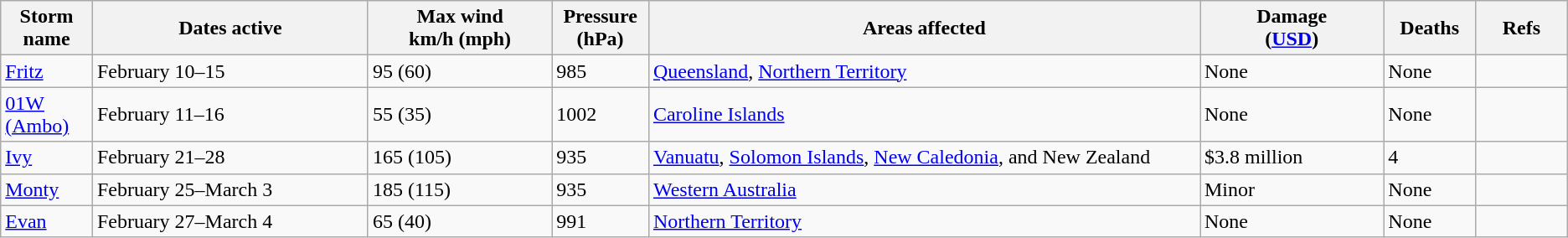<table class="wikitable sortable">
<tr>
<th width="5%">Storm name</th>
<th width="15%">Dates active</th>
<th width="10%">Max wind<br>km/h (mph)</th>
<th width="5%">Pressure<br>(hPa)</th>
<th width="30%">Areas affected</th>
<th width="10%">Damage<br>(<a href='#'>USD</a>)</th>
<th width="5%">Deaths</th>
<th width="5%">Refs</th>
</tr>
<tr>
<td><a href='#'>Fritz</a></td>
<td>February 10–15</td>
<td>95 (60)</td>
<td>985</td>
<td><a href='#'>Queensland</a>, <a href='#'>Northern Territory</a></td>
<td>None</td>
<td>None</td>
<td></td>
</tr>
<tr>
<td><a href='#'>01W (Ambo)</a></td>
<td>February 11–16</td>
<td>55 (35)</td>
<td>1002</td>
<td><a href='#'>Caroline Islands</a></td>
<td>None</td>
<td>None</td>
<td></td>
</tr>
<tr>
<td><a href='#'>Ivy</a></td>
<td>February 21–28</td>
<td>165 (105)</td>
<td>935</td>
<td><a href='#'>Vanuatu</a>, <a href='#'>Solomon Islands</a>, <a href='#'>New Caledonia</a>, and New Zealand</td>
<td>$3.8 million</td>
<td>4</td>
<td></td>
</tr>
<tr>
<td><a href='#'>Monty</a></td>
<td>February 25–March 3</td>
<td>185 (115)</td>
<td>935</td>
<td><a href='#'>Western Australia</a></td>
<td>Minor</td>
<td>None</td>
<td></td>
</tr>
<tr>
<td><a href='#'>Evan</a></td>
<td>February 27–March 4</td>
<td>65 (40)</td>
<td>991</td>
<td><a href='#'>Northern Territory</a></td>
<td>None</td>
<td>None</td>
<td></td>
</tr>
</table>
